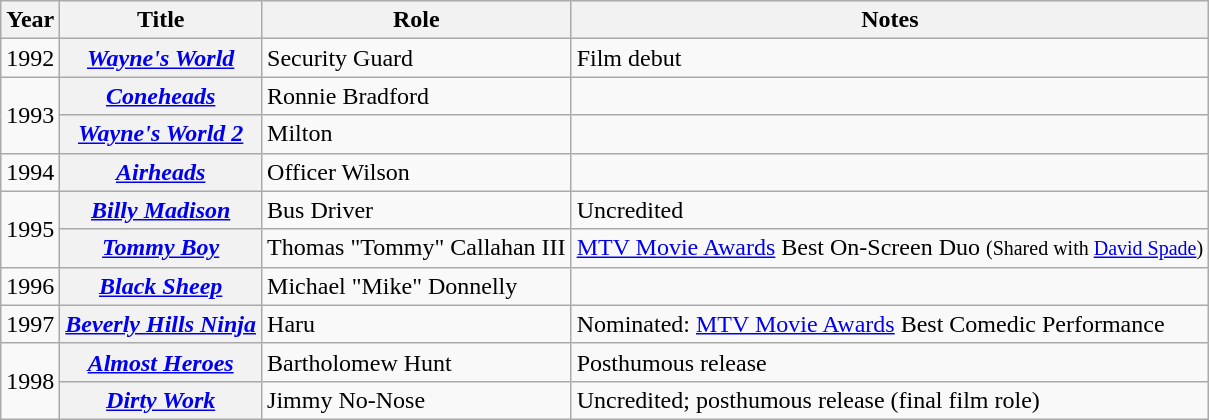<table class="wikitable plainrowheaders sortable">
<tr>
<th>Year</th>
<th>Title</th>
<th>Role</th>
<th>Notes</th>
</tr>
<tr>
<td>1992</td>
<th scope="row"><em><a href='#'>Wayne's World</a></em></th>
<td>Security Guard</td>
<td>Film debut</td>
</tr>
<tr>
<td rowspan="2">1993</td>
<th scope="row"><em><a href='#'>Coneheads</a></em></th>
<td>Ronnie Bradford</td>
<td></td>
</tr>
<tr>
<th scope="row"><em><a href='#'>Wayne's World 2</a></em></th>
<td>Milton</td>
<td></td>
</tr>
<tr>
<td>1994</td>
<th scope="row"><em><a href='#'>Airheads</a></em></th>
<td>Officer Wilson</td>
<td></td>
</tr>
<tr>
<td rowspan="2">1995</td>
<th scope="row"><em><a href='#'>Billy Madison</a></em></th>
<td>Bus Driver</td>
<td>Uncredited</td>
</tr>
<tr>
<th scope="row"><em><a href='#'>Tommy Boy</a></em></th>
<td>Thomas "Tommy" Callahan III</td>
<td><a href='#'>MTV Movie Awards</a> Best On-Screen Duo <small>(Shared with <a href='#'>David Spade</a>)</small></td>
</tr>
<tr>
<td>1996</td>
<th scope="row"><em><a href='#'>Black Sheep</a></em></th>
<td>Michael "Mike" Donnelly</td>
<td></td>
</tr>
<tr>
<td>1997</td>
<th scope="row"><em><a href='#'>Beverly Hills Ninja</a></em></th>
<td>Haru</td>
<td>Nominated: <a href='#'>MTV Movie Awards</a> Best Comedic Performance</td>
</tr>
<tr>
<td rowspan="2">1998</td>
<th scope="row"><em><a href='#'>Almost Heroes</a></em></th>
<td>Bartholomew Hunt</td>
<td>Posthumous release</td>
</tr>
<tr>
<th scope="row"><em><a href='#'>Dirty Work</a></em></th>
<td>Jimmy No-Nose</td>
<td>Uncredited; posthumous release (final film role)</td>
</tr>
</table>
